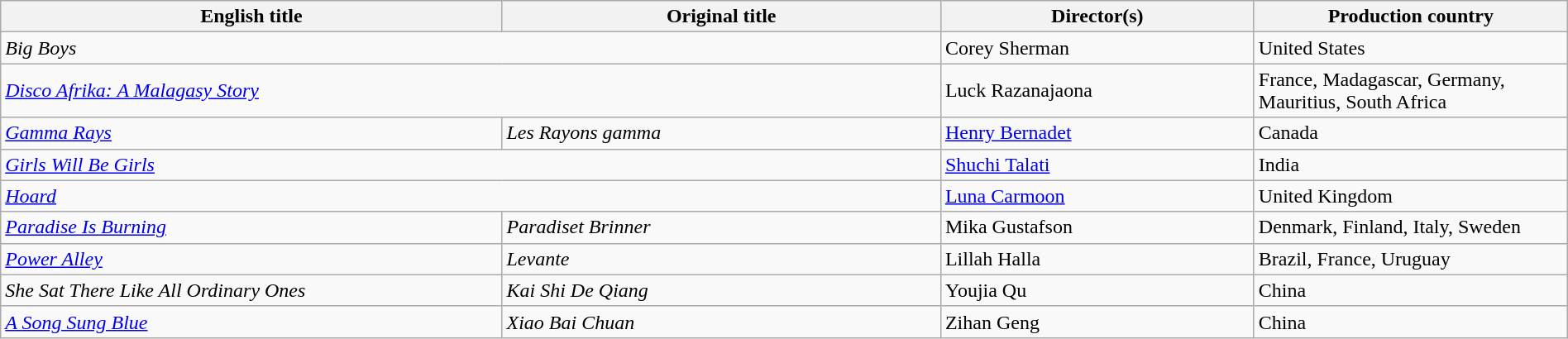<table class="wikitable" width=100%>
<tr>
<th scope="col" width="32%">English title</th>
<th scope="col" width="28%">Original title</th>
<th scope="col" width="20%">Director(s)</th>
<th scope="col" width="20%">Production country</th>
</tr>
<tr>
<td colspan=2><em>Big Boys</em></td>
<td>Corey Sherman</td>
<td>United States</td>
</tr>
<tr>
<td colspan=2><em><a href='#'>Disco Afrika: A Malagasy Story</a></em></td>
<td>Luck Razanajaona</td>
<td>France, Madagascar, Germany, Mauritius, South Africa</td>
</tr>
<tr>
<td><em><a href='#'>Gamma Rays</a></em></td>
<td><em>Les Rayons gamma</em></td>
<td><a href='#'>Henry Bernadet</a></td>
<td>Canada</td>
</tr>
<tr>
<td colspan=2><em><a href='#'>Girls Will Be Girls</a></em></td>
<td><a href='#'>Shuchi Talati</a></td>
<td>India</td>
</tr>
<tr>
<td colspan=2><em><a href='#'>Hoard</a></em></td>
<td><a href='#'>Luna Carmoon</a></td>
<td>United Kingdom</td>
</tr>
<tr>
<td><em><a href='#'>Paradise Is Burning</a></em></td>
<td><em>Paradiset Brinner</em></td>
<td>Mika Gustafson</td>
<td>Denmark, Finland, Italy, Sweden</td>
</tr>
<tr>
<td><em><a href='#'>Power Alley</a></em></td>
<td><em>Levante</em></td>
<td>Lillah Halla</td>
<td>Brazil, France, Uruguay</td>
</tr>
<tr>
<td><em>She Sat There Like All Ordinary Ones</em></td>
<td><em>Kai Shi De Qiang</em></td>
<td>Youjia Qu</td>
<td>China</td>
</tr>
<tr>
<td><em><a href='#'>A Song Sung Blue</a></em></td>
<td><em>Xiao Bai Chuan</em></td>
<td>Zihan Geng</td>
<td>China</td>
</tr>
</table>
